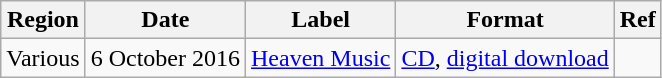<table class="sortable wikitable">
<tr>
<th>Region</th>
<th>Date</th>
<th>Label</th>
<th>Format</th>
<th>Ref</th>
</tr>
<tr>
<td>Various</td>
<td>6 October 2016</td>
<td><a href='#'>Heaven Music</a></td>
<td><a href='#'>CD</a>, <a href='#'>digital download</a></td>
<td></td>
</tr>
</table>
